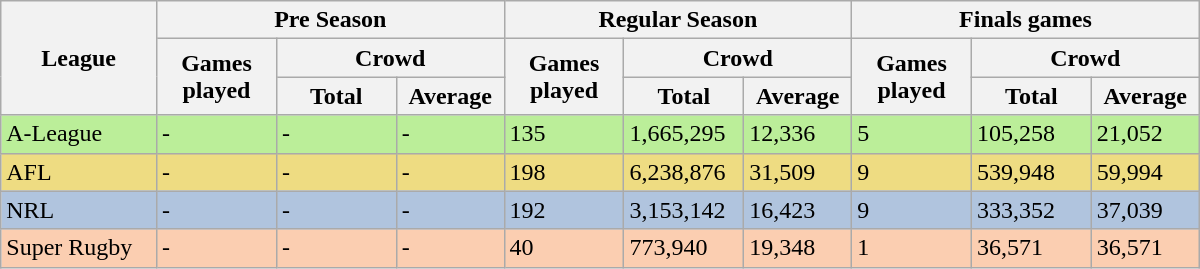<table class="wikitable"  style="margin:1em auto 1em auto; width:800px;">
<tr>
<th rowspan="3" style="width:13%;">League</th>
<th colspan="3" style="width:29%;">Pre Season</th>
<th colspan="3" style="width:29%;">Regular Season</th>
<th colspan="3" style="width:29%;">Finals games</th>
</tr>
<tr>
<th rowspan="2" style="width:10%;">Games played</th>
<th colspan="2" style="width:19%;">Crowd</th>
<th rowspan="2" style="width:10%;">Games played</th>
<th colspan="2" style="width:19%;">Crowd</th>
<th rowspan="2" style="width:10%;">Games played</th>
<th colspan="2" style="width:19%;">Crowd</th>
</tr>
<tr>
<th style="width:10%;">Total</th>
<th style="width:9%;">Average</th>
<th style="width:10%;">Total</th>
<th width=9%>Average</th>
<th style="width:10%;">Total</th>
<th style="width:9%;">Average</th>
</tr>
<tr style="background:#be9;">
<td>A-League</td>
<td>-</td>
<td>-</td>
<td>-</td>
<td>135</td>
<td>1,665,295</td>
<td>12,336</td>
<td>5</td>
<td>105,258</td>
<td>21,052</td>
</tr>
<tr style="background:#eedc82;">
<td>AFL</td>
<td>-</td>
<td>-</td>
<td>-</td>
<td>198</td>
<td>6,238,876</td>
<td>31,509</td>
<td>9</td>
<td>539,948</td>
<td>59,994</td>
</tr>
<tr style="background:#b0c4de;">
<td>NRL</td>
<td>-</td>
<td>-</td>
<td>-</td>
<td>192</td>
<td>3,153,142</td>
<td>16,423</td>
<td>9</td>
<td>333,352</td>
<td>37,039</td>
</tr>
<tr style="background:#fbceb1;">
<td>Super Rugby</td>
<td>-</td>
<td>-</td>
<td>-</td>
<td>40</td>
<td>773,940</td>
<td>19,348</td>
<td>1</td>
<td>36,571</td>
<td>36,571</td>
</tr>
</table>
